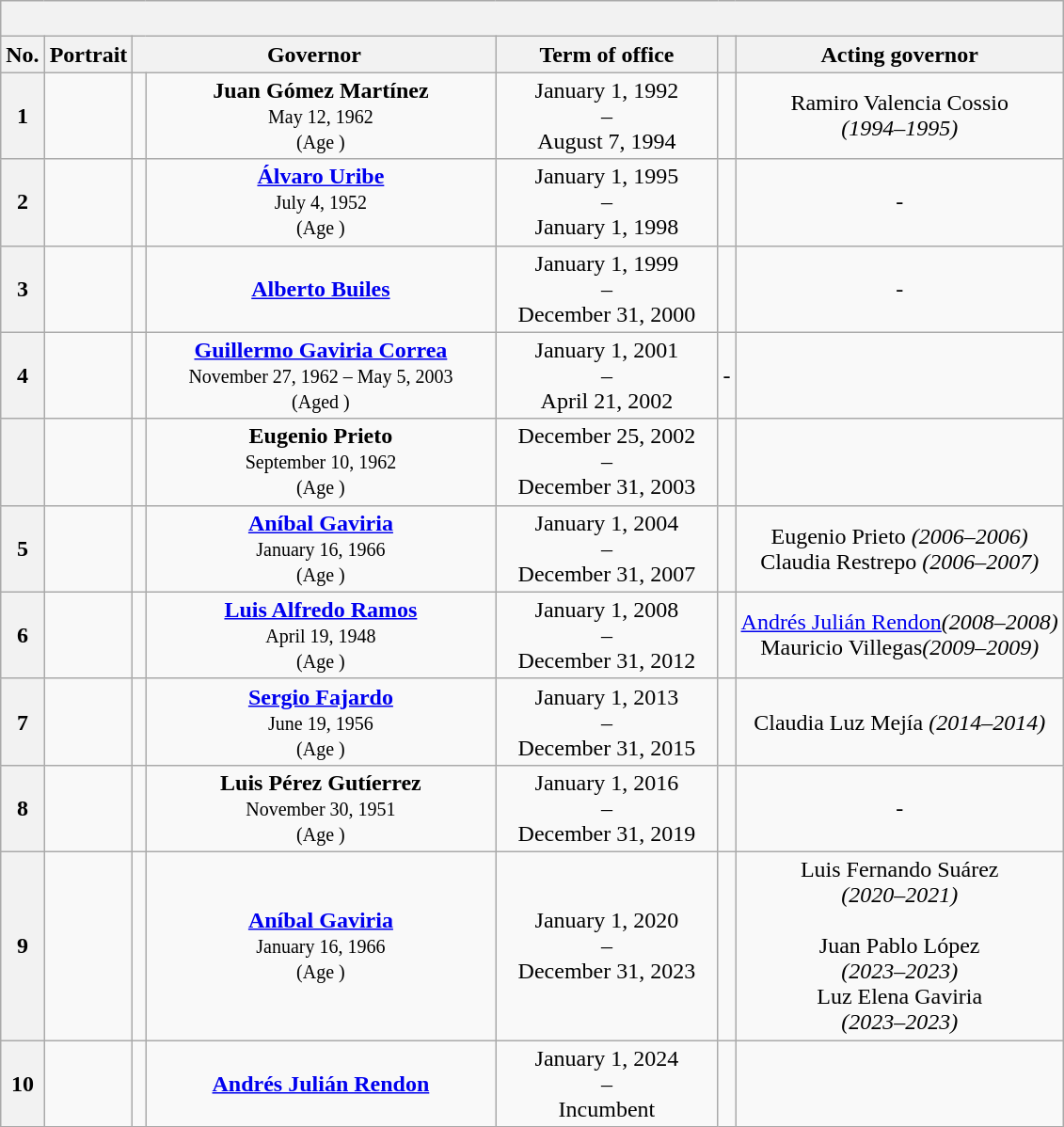<table class="wikitable" style="text-align: center;">
<tr>
<th colspan="11"><br>


</th>
</tr>
<tr>
<th>No.</th>
<th>Portrait</th>
<th colspan="2" style="width:250px;">Governor</th>
<th style="width:150px;">Term of office</th>
<th></th>
<th>Acting governor</th>
</tr>
<tr>
<th>1</th>
<td></td>
<td></td>
<td><strong>Juan Gómez Martínez</strong><br><small>May 12, 1962<br>(Age )</small></td>
<td>January 1, 1992<br>–<br>August 7, 1994</td>
<td></td>
<td>Ramiro Valencia Cossio<br><em>(1994–1995)</em></td>
</tr>
<tr>
<th>2</th>
<td></td>
<td></td>
<td><strong><a href='#'>Álvaro Uribe</a></strong><br><small>July 4, 1952<br>(Age )</small></td>
<td>January 1, 1995<br>–<br>January 1, 1998</td>
<td></td>
<td>-</td>
</tr>
<tr>
<th>3</th>
<td></td>
<td></td>
<td><strong><a href='#'>Alberto Builes</a></strong></td>
<td>January 1, 1999<br>–<br>December 31, 2000</td>
<td></td>
<td>-</td>
</tr>
<tr>
<th>4</th>
<td></td>
<td></td>
<td><strong><a href='#'>Guillermo Gaviria Correa</a></strong><br><small>November 27, 1962 – May 5, 2003<br>(Aged )</small></td>
<td>January 1, 2001<br>–<br>April 21, 2002</td>
<td>-</td>
<td></td>
</tr>
<tr>
<th></th>
<td></td>
<td></td>
<td><strong>Eugenio Prieto</strong><br><small>September 10, 1962<br>(Age )</small></td>
<td>December 25, 2002<br>–<br>December 31, 2003</td>
<td></td>
</tr>
<tr>
<th>5</th>
<td></td>
<td></td>
<td><strong><a href='#'>Aníbal Gaviria</a></strong><br><small>January 16, 1966<br>(Age )</small></td>
<td>January 1, 2004<br>–<br>December 31, 2007</td>
<td></td>
<td>Eugenio Prieto <em>(2006–2006)</em><br>Claudia Restrepo <em>(2006–2007)</em></td>
</tr>
<tr>
<th>6</th>
<td></td>
<td></td>
<td><strong><a href='#'>Luis Alfredo Ramos</a></strong><br><small>April 19, 1948<br>(Age )</small></td>
<td>January 1, 2008<br>–<br>December 31, 2012</td>
<td></td>
<td><a href='#'>Andrés Julián Rendon</a><em>(2008–2008)</em><br>Mauricio Villegas<em>(2009–2009)</em></td>
</tr>
<tr>
<th>7</th>
<td></td>
<td></td>
<td><strong><a href='#'>Sergio Fajardo</a></strong><br><small>June 19, 1956<br>(Age )</small></td>
<td>January 1, 2013<br>–<br>December 31, 2015</td>
<td></td>
<td>Claudia Luz Mejía <em>(2014–2014)</em></td>
</tr>
<tr>
<th>8</th>
<td></td>
<td></td>
<td><strong>Luis Pérez Gutíerrez</strong><br><small>November 30, 1951<br>(Age )</small></td>
<td>January 1, 2016<br>–<br>December 31, 2019</td>
<td></td>
<td>-</td>
</tr>
<tr>
<th>9</th>
<td></td>
<td></td>
<td><strong><a href='#'>Aníbal Gaviria</a></strong><br><small>January 16, 1966<br>(Age )</small></td>
<td>January 1, 2020<br>–<br>December 31, 2023</td>
<td></td>
<td>Luis Fernando Suárez<br><em>(2020–2021)</em><br><br>Juan Pablo López<br><em>(2023–2023)</em><br>Luz Elena Gaviria<br><em>(2023–2023)</em></td>
</tr>
<tr>
<th>10</th>
<td></td>
<td></td>
<td><strong><a href='#'>Andrés Julián Rendon</a></strong></td>
<td>January 1, 2024<br>–<br>Incumbent</td>
<td></td>
<td></td>
</tr>
</table>
